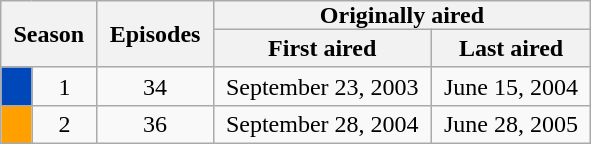<table class="wikitable" style="text-align: center;">
<tr>
<th colspan="2" rowspan="2" style="padding:0 8px;">Season</th>
<th rowspan="2" style="padding:0 8px;">Episodes</th>
<th colspan="2" style="padding:0 8px;">Originally aired</th>
</tr>
<tr>
<th>First aired</th>
<th>Last aired</th>
</tr>
<tr>
<td style="background:#0048BA; color:#100; text-align:center;"></td>
<td>1</td>
<td>34</td>
<td style="padding: 0 8px;">September 23, 2003</td>
<td style="padding: 0 8px;">June 15, 2004</td>
</tr>
<tr>
<td style="background:#FFA000; color:#100; text-align:center;"></td>
<td>2</td>
<td>36</td>
<td style="padding: 0 8px;">September 28, 2004</td>
<td style="padding: 0 8px;">June 28, 2005</td>
</tr>
</table>
